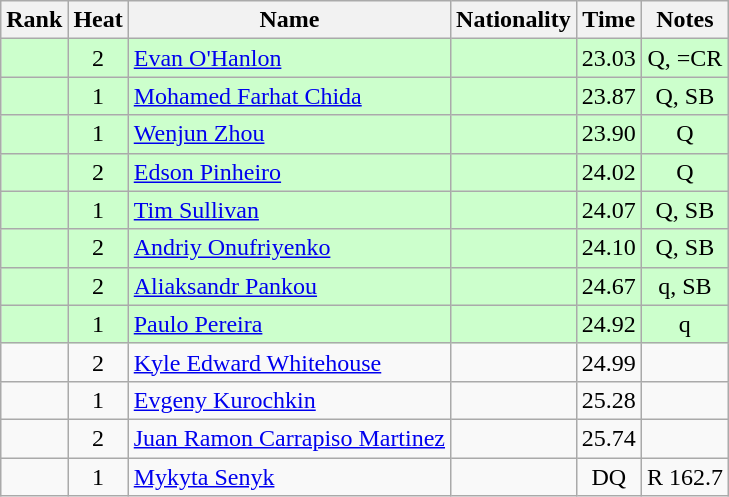<table class="wikitable sortable" style="text-align:center">
<tr>
<th>Rank</th>
<th>Heat</th>
<th>Name</th>
<th>Nationality</th>
<th>Time</th>
<th>Notes</th>
</tr>
<tr bgcolor=ccffcc>
<td></td>
<td>2</td>
<td align=left><a href='#'>Evan O'Hanlon</a></td>
<td align=left></td>
<td>23.03</td>
<td>Q, =CR</td>
</tr>
<tr bgcolor=ccffcc>
<td></td>
<td>1</td>
<td align=left><a href='#'>Mohamed Farhat Chida</a></td>
<td align=left></td>
<td>23.87</td>
<td>Q, SB</td>
</tr>
<tr bgcolor=ccffcc>
<td></td>
<td>1</td>
<td align=left><a href='#'>Wenjun Zhou</a></td>
<td align=left></td>
<td>23.90</td>
<td>Q</td>
</tr>
<tr bgcolor=ccffcc>
<td></td>
<td>2</td>
<td align=left><a href='#'>Edson Pinheiro</a></td>
<td align=left></td>
<td>24.02</td>
<td>Q</td>
</tr>
<tr bgcolor=ccffcc>
<td></td>
<td>1</td>
<td align=left><a href='#'>Tim Sullivan</a></td>
<td align=left></td>
<td>24.07</td>
<td>Q, SB</td>
</tr>
<tr bgcolor=ccffcc>
<td></td>
<td>2</td>
<td align=left><a href='#'>Andriy Onufriyenko</a></td>
<td align=left></td>
<td>24.10</td>
<td>Q, SB</td>
</tr>
<tr bgcolor=ccffcc>
<td></td>
<td>2</td>
<td align=left><a href='#'>Aliaksandr Pankou</a></td>
<td align=left></td>
<td>24.67</td>
<td>q, SB</td>
</tr>
<tr bgcolor=ccffcc>
<td></td>
<td>1</td>
<td align=left><a href='#'>Paulo Pereira</a></td>
<td align=left></td>
<td>24.92</td>
<td>q</td>
</tr>
<tr>
<td></td>
<td>2</td>
<td align=left><a href='#'>Kyle Edward Whitehouse</a></td>
<td align=left></td>
<td>24.99</td>
<td></td>
</tr>
<tr>
<td></td>
<td>1</td>
<td align=left><a href='#'>Evgeny Kurochkin</a></td>
<td align=left></td>
<td>25.28</td>
<td></td>
</tr>
<tr>
<td></td>
<td>2</td>
<td align=left><a href='#'>Juan Ramon Carrapiso Martinez</a></td>
<td align=left></td>
<td>25.74</td>
<td></td>
</tr>
<tr>
<td></td>
<td>1</td>
<td align=left><a href='#'>Mykyta Senyk</a></td>
<td align=left></td>
<td>DQ</td>
<td>R 162.7</td>
</tr>
</table>
